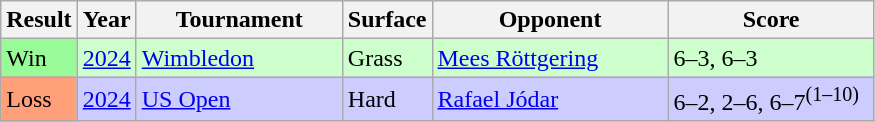<table class="sortable wikitable">
<tr>
<th>Result</th>
<th>Year</th>
<th width=130>Tournament</th>
<th>Surface</th>
<th width=150>Opponent</th>
<th width=130 class=unsortable>Score</th>
</tr>
<tr style="background:#ccffcc;">
<td bgcolor=98fb98>Win</td>
<td><a href='#'>2024</a></td>
<td><a href='#'>Wimbledon</a></td>
<td>Grass</td>
<td> <a href='#'>Mees Röttgering</a></td>
<td>6–3, 6–3</td>
</tr>
<tr style="background:#ccccff;">
<td bgcolor=ffa07a>Loss</td>
<td><a href='#'>2024</a></td>
<td><a href='#'>US Open</a></td>
<td>Hard</td>
<td> <a href='#'>Rafael Jódar</a></td>
<td>6–2, 2–6, 6–7<sup>(1–10)</sup></td>
</tr>
</table>
